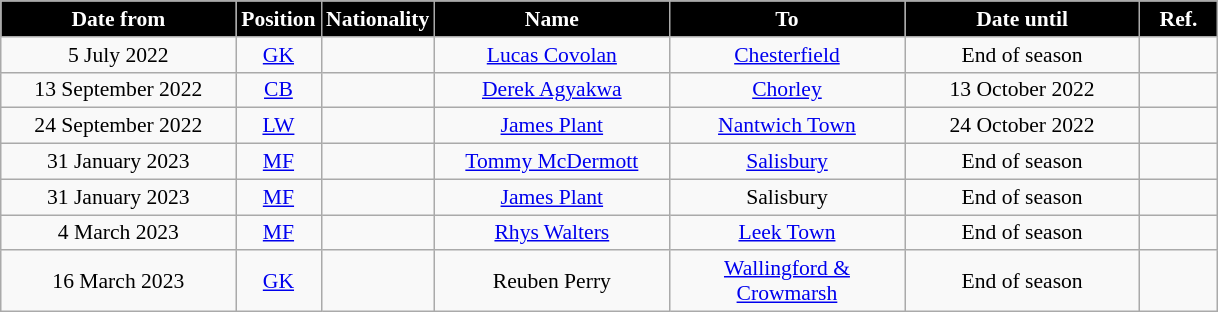<table class="wikitable"  style="text-align:center; font-size:90%; ">
<tr>
<th style="background:#000000; color:#FFFFFF; width:150px;">Date from</th>
<th style="background:#000000; color:#FFFFFF; width:50px;">Position</th>
<th style="background:#000000; color:#FFFFFF; width:50px;">Nationality</th>
<th style="background:#000000; color:#FFFFFF; width:150px;">Name</th>
<th style="background:#000000; color:#FFFFFF; width:150px;">To</th>
<th style="background:#000000; color:#FFFFFF; width:150px;">Date until</th>
<th style="background:#000000; color:#FFFFFF; width:45px;">Ref.</th>
</tr>
<tr>
<td>5 July 2022</td>
<td><a href='#'>GK</a></td>
<td></td>
<td><a href='#'>Lucas Covolan</a></td>
<td><a href='#'>Chesterfield</a></td>
<td>End of season</td>
<td></td>
</tr>
<tr>
<td>13 September 2022</td>
<td><a href='#'>CB</a></td>
<td></td>
<td><a href='#'>Derek Agyakwa</a></td>
<td><a href='#'>Chorley</a></td>
<td>13 October 2022</td>
<td></td>
</tr>
<tr>
<td>24 September 2022</td>
<td><a href='#'>LW</a></td>
<td></td>
<td><a href='#'>James Plant</a></td>
<td><a href='#'>Nantwich Town</a></td>
<td>24 October 2022</td>
<td></td>
</tr>
<tr>
<td>31 January 2023</td>
<td><a href='#'>MF</a></td>
<td></td>
<td><a href='#'>Tommy McDermott</a></td>
<td><a href='#'>Salisbury</a></td>
<td>End of season</td>
<td></td>
</tr>
<tr>
<td>31 January 2023</td>
<td><a href='#'>MF</a></td>
<td></td>
<td><a href='#'>James Plant</a></td>
<td>Salisbury</td>
<td>End of season</td>
<td></td>
</tr>
<tr>
<td>4 March 2023</td>
<td><a href='#'>MF</a></td>
<td></td>
<td><a href='#'>Rhys Walters</a></td>
<td><a href='#'>Leek Town</a></td>
<td>End of season</td>
<td></td>
</tr>
<tr>
<td>16 March 2023</td>
<td><a href='#'>GK</a></td>
<td></td>
<td>Reuben Perry</td>
<td><a href='#'>Wallingford & Crowmarsh</a></td>
<td>End of season</td>
<td></td>
</tr>
</table>
